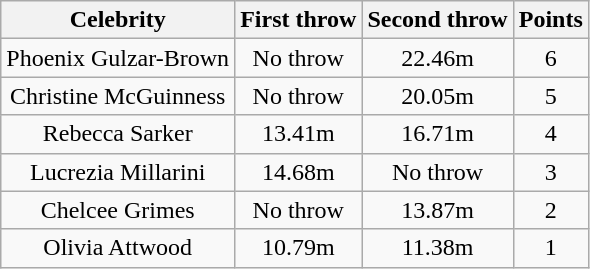<table class="wikitable plainrowheaders" style="text-align:center;">
<tr>
<th>Celebrity</th>
<th>First throw</th>
<th>Second throw</th>
<th>Points</th>
</tr>
<tr>
<td>Phoenix Gulzar-Brown</td>
<td>No throw</td>
<td>22.46m</td>
<td>6</td>
</tr>
<tr>
<td>Christine McGuinness</td>
<td>No throw</td>
<td>20.05m</td>
<td>5</td>
</tr>
<tr>
<td>Rebecca Sarker</td>
<td>13.41m</td>
<td>16.71m</td>
<td>4</td>
</tr>
<tr>
<td>Lucrezia Millarini</td>
<td>14.68m</td>
<td>No throw</td>
<td>3</td>
</tr>
<tr>
<td>Chelcee Grimes</td>
<td>No throw</td>
<td>13.87m</td>
<td>2</td>
</tr>
<tr>
<td>Olivia Attwood</td>
<td>10.79m</td>
<td>11.38m</td>
<td>1</td>
</tr>
</table>
